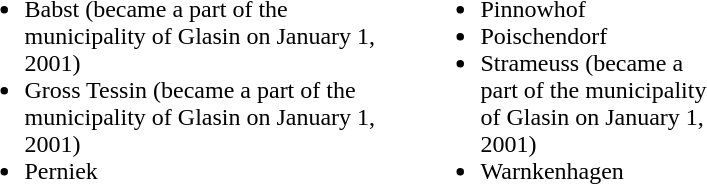<table>
<tr>
<td width="300" valign="top"><br><ul><li>Babst (became a part of the municipality of Glasin on January 1, 2001)</li><li>Gross Tessin (became a part of the municipality of Glasin on January 1, 2001)</li><li>Perniek</li></ul></td>
<td width="200" valign="top"><br><ul><li>Pinnowhof</li><li>Poischendorf</li><li>Strameuss (became a part of the municipality of Glasin on January 1, 2001)</li><li>Warnkenhagen</li></ul></td>
</tr>
</table>
